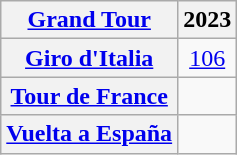<table class="wikitable plainrowheaders">
<tr>
<th scope="col"><a href='#'>Grand Tour</a></th>
<th scope="col">2023</th>
</tr>
<tr style="text-align:center;">
<th scope="row"> <a href='#'>Giro d'Italia</a></th>
<td><a href='#'>106</a></td>
</tr>
<tr style="text-align:center;">
<th scope="row"> <a href='#'>Tour de France</a></th>
<td></td>
</tr>
<tr style="text-align:center;">
<th scope="row"> <a href='#'>Vuelta a España</a></th>
<td></td>
</tr>
</table>
